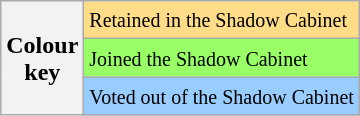<table class="wikitable">
<tr>
<th rowspan=3>Colour<br>key</th>
<td bgcolor=ffdd88><small>Retained in the Shadow Cabinet</small></td>
</tr>
<tr bgcolor=99ff66>
<td><small>Joined the Shadow Cabinet</small></td>
</tr>
<tr bgcolor=99ccff>
<td><small>Voted out of the Shadow Cabinet</small></td>
</tr>
</table>
